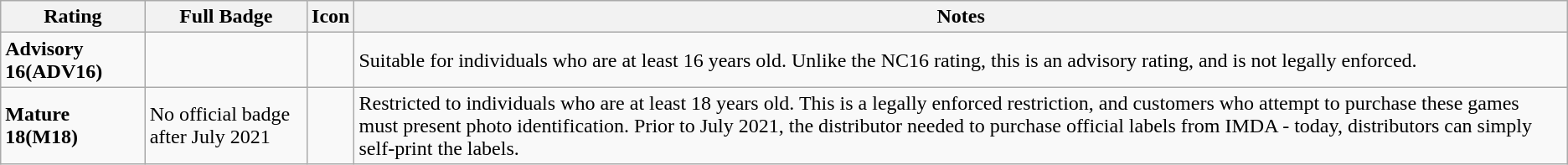<table class="wikitable mw-collapsible">
<tr>
<th>Rating</th>
<th>Full Badge</th>
<th>Icon</th>
<th>Notes</th>
</tr>
<tr>
<td><strong>Advisory 16(ADV16)</strong></td>
<td></td>
<td></td>
<td>Suitable for individuals who are at least 16 years old. Unlike the NC16 rating, this is an advisory rating, and is not legally enforced.</td>
</tr>
<tr>
<td><strong>Mature 18(M18)</strong></td>
<td>No official badge after July 2021</td>
<td></td>
<td>Restricted to individuals who are at least 18 years old. This is a legally enforced restriction, and customers who attempt to purchase these games must present photo identification. Prior to July 2021, the distributor needed to purchase official labels from IMDA - today, distributors can simply self-print the labels.</td>
</tr>
</table>
